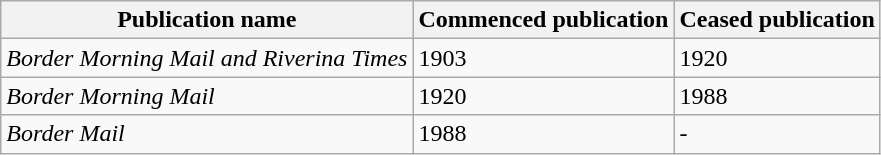<table class="wikitable sortable">
<tr>
<th>Publication name</th>
<th>Commenced publication</th>
<th>Ceased publication</th>
</tr>
<tr>
<td><em>Border Morning Mail and Riverina Times</em></td>
<td>1903</td>
<td>1920</td>
</tr>
<tr>
<td><em>Border Morning Mail</em></td>
<td>1920</td>
<td>1988</td>
</tr>
<tr>
<td><em>Border Mail</em></td>
<td>1988</td>
<td>-</td>
</tr>
</table>
